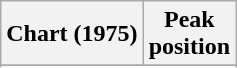<table class="wikitable sortable plainrowheaders" style="text-align:center">
<tr>
<th scope="col">Chart (1975)</th>
<th scope="col">Peak<br>position</th>
</tr>
<tr>
</tr>
<tr>
</tr>
</table>
